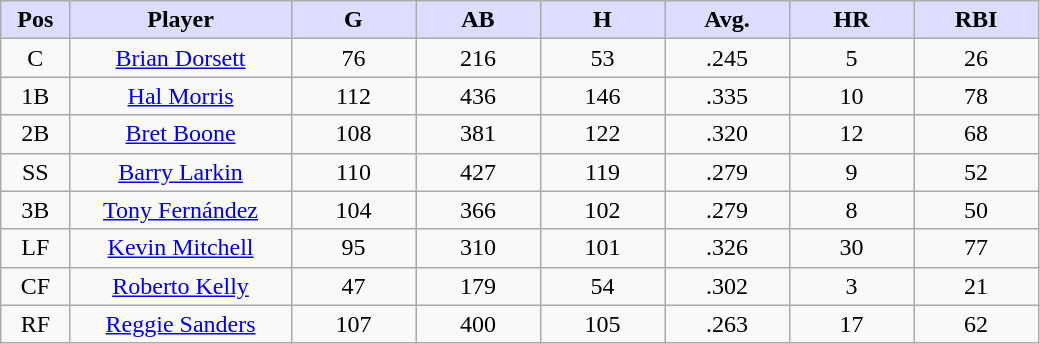<table class="wikitable sortable">
<tr>
<th style="background:#ddf; width:5%;">Pos</th>
<th style="background:#ddf; width:16%;">Player</th>
<th style="background:#ddf; width:9%;">G</th>
<th style="background:#ddf; width:9%;">AB</th>
<th style="background:#ddf; width:9%;">H</th>
<th style="background:#ddf; width:9%;">Avg.</th>
<th style="background:#ddf; width:9%;">HR</th>
<th style="background:#ddf; width:9%;">RBI</th>
</tr>
<tr style="text-align:center;">
<td>C</td>
<td><a href='#'>Brian Dorsett</a></td>
<td>76</td>
<td>216</td>
<td>53</td>
<td>.245</td>
<td>5</td>
<td>26</td>
</tr>
<tr style="text-align:center;">
<td>1B</td>
<td><a href='#'>Hal Morris</a></td>
<td>112</td>
<td>436</td>
<td>146</td>
<td>.335</td>
<td>10</td>
<td>78</td>
</tr>
<tr style="text-align:center;">
<td>2B</td>
<td><a href='#'>Bret Boone</a></td>
<td>108</td>
<td>381</td>
<td>122</td>
<td>.320</td>
<td>12</td>
<td>68</td>
</tr>
<tr style="text-align:center;">
<td>SS</td>
<td><a href='#'>Barry Larkin</a></td>
<td>110</td>
<td>427</td>
<td>119</td>
<td>.279</td>
<td>9</td>
<td>52</td>
</tr>
<tr style="text-align:center;">
<td>3B</td>
<td><a href='#'>Tony Fernández</a></td>
<td>104</td>
<td>366</td>
<td>102</td>
<td>.279</td>
<td>8</td>
<td>50</td>
</tr>
<tr style="text-align:center;">
<td>LF</td>
<td><a href='#'>Kevin Mitchell</a></td>
<td>95</td>
<td>310</td>
<td>101</td>
<td>.326</td>
<td>30</td>
<td>77</td>
</tr>
<tr style="text-align:center;">
<td>CF</td>
<td><a href='#'>Roberto Kelly</a></td>
<td>47</td>
<td>179</td>
<td>54</td>
<td>.302</td>
<td>3</td>
<td>21</td>
</tr>
<tr style="text-align:center;">
<td>RF</td>
<td><a href='#'>Reggie Sanders</a></td>
<td>107</td>
<td>400</td>
<td>105</td>
<td>.263</td>
<td>17</td>
<td>62</td>
</tr>
</table>
